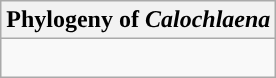<table class="wikitable">
<tr>
<th colspan=1>Phylogeny of <em>Calochlaena</em></th>
</tr>
<tr>
<td style="vertical-align:top"><br></td>
</tr>
</table>
